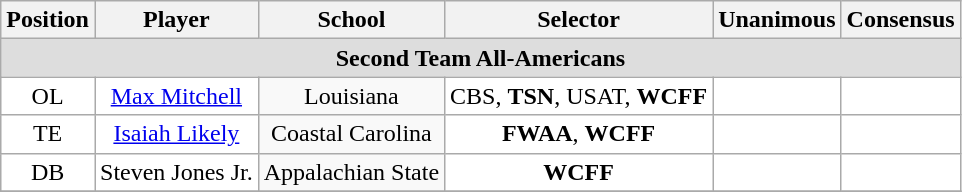<table class="wikitable" border="0">
<tr>
<th>Position</th>
<th>Player</th>
<th>School</th>
<th>Selector</th>
<th>Unanimous</th>
<th>Consensus</th>
</tr>
<tr>
<td colspan="6" style="text-align:center; background:#ddd;"><strong>Second Team All-Americans</strong></td>
</tr>
<tr style="text-align:center;">
<td style="background:white">OL</td>
<td style="background:white"><a href='#'>Max Mitchell</a></td>
<td style=>Louisiana</td>
<td style="background:white">CBS, <strong>TSN</strong>, USAT, <strong>WCFF</strong></td>
<td style="background:white"></td>
<td style="background:white"></td>
</tr>
<tr style="text-align:center;">
<td style="background:white">TE</td>
<td style="background:white"><a href='#'>Isaiah Likely</a></td>
<td style=>Coastal Carolina</td>
<td style="background:white"><strong>FWAA</strong>, <strong>WCFF</strong></td>
<td style="background:white"></td>
<td style="background:white"></td>
</tr>
<tr style="text-align:center;">
<td style="background:white">DB</td>
<td style="background:white">Steven Jones Jr.</td>
<td style=>Appalachian State</td>
<td style="background:white"><strong>WCFF</strong></td>
<td style="background:white"></td>
<td style="background:white"></td>
</tr>
<tr>
</tr>
</table>
